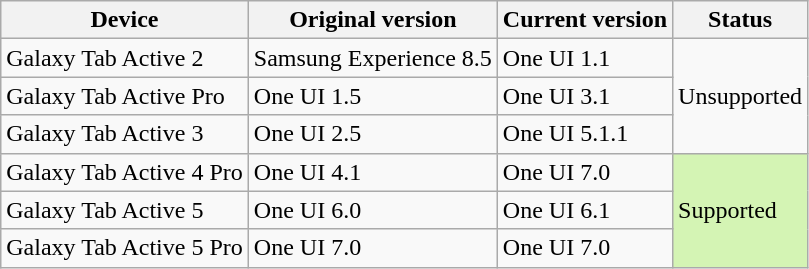<table class="wikitable">
<tr>
<th>Device</th>
<th>Original version</th>
<th>Current version</th>
<th>Status</th>
</tr>
<tr>
<td>Galaxy Tab Active 2</td>
<td>Samsung Experience 8.5</td>
<td>One UI 1.1</td>
<td rowspan="3">Unsupported</td>
</tr>
<tr>
<td>Galaxy Tab Active Pro</td>
<td>One UI 1.5</td>
<td>One UI 3.1</td>
</tr>
<tr>
<td>Galaxy Tab Active 3</td>
<td>One UI 2.5</td>
<td>One UI 5.1.1</td>
</tr>
<tr>
<td>Galaxy Tab Active 4 Pro</td>
<td>One UI 4.1</td>
<td rowspan="1">One UI 7.0</td>
<td rowspan="3" style="background: #d4f4b4">Supported</td>
</tr>
<tr>
<td>Galaxy Tab Active 5</td>
<td>One UI 6.0</td>
<td rowspan="1">One UI 6.1</td>
</tr>
<tr>
<td>Galaxy Tab Active 5 Pro</td>
<td>One UI 7.0</td>
<td>One UI 7.0</td>
</tr>
</table>
